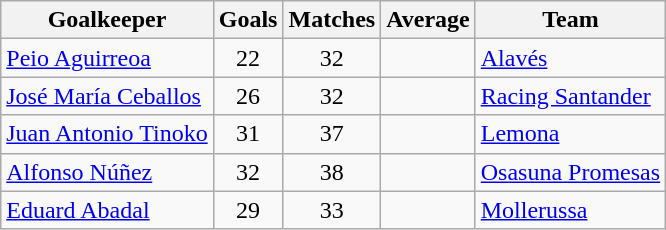<table class="wikitable sortable">
<tr>
<th>Goalkeeper</th>
<th>Goals</th>
<th>Matches</th>
<th>Average</th>
<th>Team</th>
</tr>
<tr>
<td> <a href='#'>Peio Aguirreoa</a></td>
<td style="text-align:center;">22</td>
<td style="text-align:center;">32</td>
<td style="text-align:center;"></td>
<td><a href='#'>Alavés</a></td>
</tr>
<tr>
<td> <a href='#'>José María Ceballos</a></td>
<td style="text-align:center;">26</td>
<td style="text-align:center;">32</td>
<td style="text-align:center;"></td>
<td><a href='#'>Racing Santander</a></td>
</tr>
<tr>
<td> <a href='#'>Juan Antonio Tinoko</a></td>
<td style="text-align:center;">31</td>
<td style="text-align:center;">37</td>
<td style="text-align:center;"></td>
<td><a href='#'>Lemona</a></td>
</tr>
<tr>
<td> <a href='#'>Alfonso Núñez</a></td>
<td style="text-align:center;">32</td>
<td style="text-align:center;">38</td>
<td style="text-align:center;"></td>
<td><a href='#'>Osasuna Promesas</a></td>
</tr>
<tr>
<td> <a href='#'>Eduard Abadal</a></td>
<td style="text-align:center;">29</td>
<td style="text-align:center;">33</td>
<td style="text-align:center;"></td>
<td><a href='#'>Mollerussa</a></td>
</tr>
</table>
